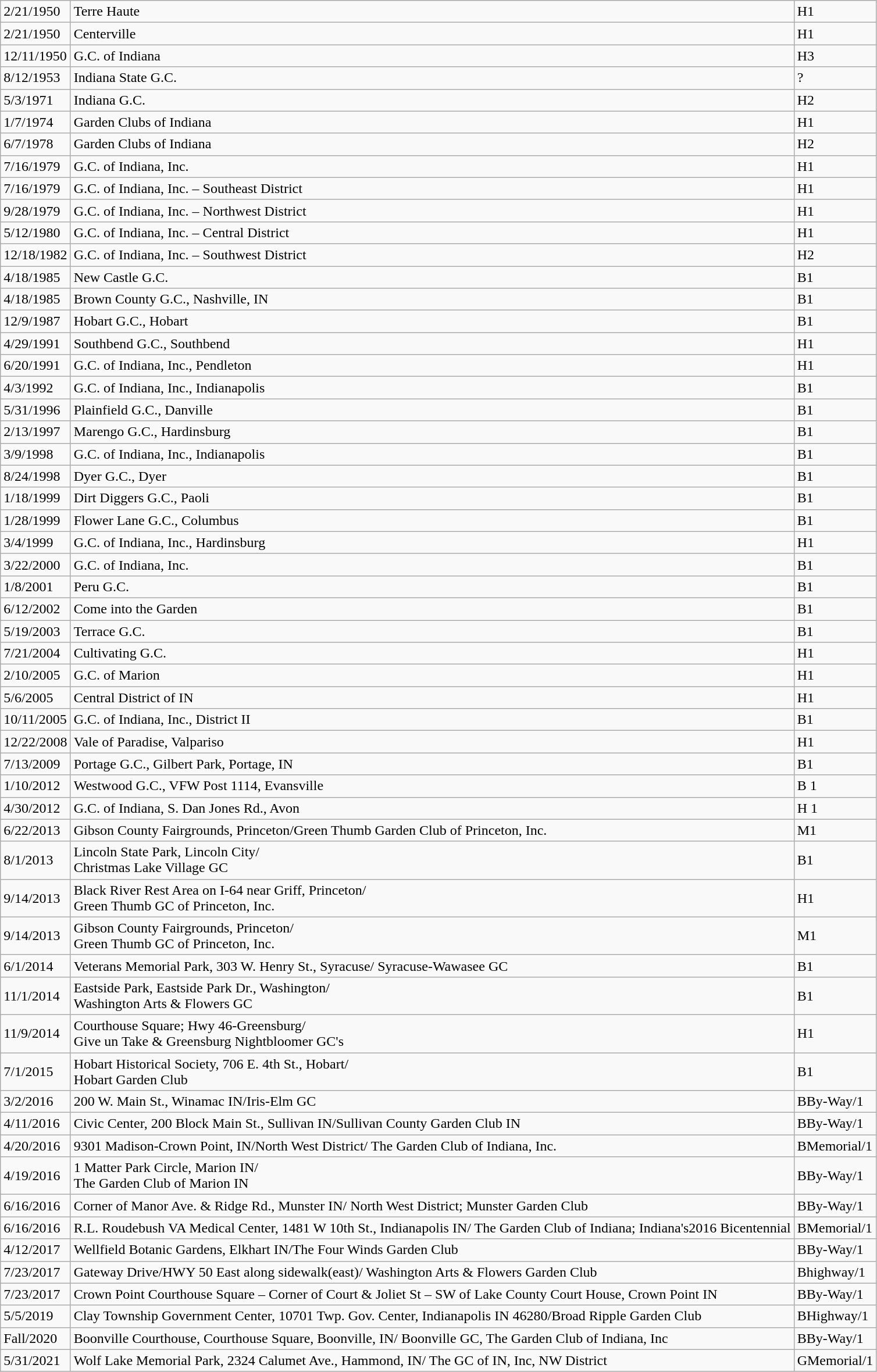<table class="wikitable">
<tr>
<td>2/21/1950</td>
<td>Terre Haute</td>
<td>H1</td>
</tr>
<tr>
<td>2/21/1950</td>
<td>Centerville</td>
<td>H1</td>
</tr>
<tr>
<td>12/11/1950</td>
<td>G.C. of Indiana</td>
<td>H3</td>
</tr>
<tr>
<td>8/12/1953</td>
<td>Indiana State G.C.</td>
<td>?</td>
</tr>
<tr>
<td>5/3/1971</td>
<td>Indiana G.C.</td>
<td>H2</td>
</tr>
<tr>
<td>1/7/1974</td>
<td>Garden Clubs of Indiana</td>
<td>H1</td>
</tr>
<tr>
<td>6/7/1978</td>
<td>Garden Clubs of Indiana</td>
<td>H2</td>
</tr>
<tr>
<td>7/16/1979</td>
<td>G.C. of Indiana, Inc.</td>
<td>H1</td>
</tr>
<tr>
<td>7/16/1979</td>
<td>G.C. of Indiana, Inc. – Southeast District</td>
<td>H1</td>
</tr>
<tr>
<td>9/28/1979</td>
<td>G.C. of Indiana, Inc. – Northwest District</td>
<td>H1</td>
</tr>
<tr>
<td>5/12/1980</td>
<td>G.C. of Indiana, Inc. – Central District</td>
<td>H1</td>
</tr>
<tr>
<td>12/18/1982</td>
<td>G.C. of Indiana, Inc. – Southwest District</td>
<td>H2</td>
</tr>
<tr>
<td>4/18/1985</td>
<td>New Castle G.C.</td>
<td>B1</td>
</tr>
<tr>
<td>4/18/1985</td>
<td>Brown County G.C., Nashville, IN</td>
<td>B1</td>
</tr>
<tr>
<td>12/9/1987</td>
<td>Hobart G.C., Hobart</td>
<td>B1</td>
</tr>
<tr>
<td>4/29/1991</td>
<td>Southbend G.C., Southbend</td>
<td>H1</td>
</tr>
<tr>
<td>6/20/1991</td>
<td>G.C. of Indiana, Inc., Pendleton</td>
<td>H1</td>
</tr>
<tr>
<td>4/3/1992</td>
<td>G.C. of Indiana, Inc., Indianapolis</td>
<td>B1</td>
</tr>
<tr>
<td>5/31/1996</td>
<td>Plainfield G.C., Danville</td>
<td>B1</td>
</tr>
<tr>
<td>2/13/1997</td>
<td>Marengo G.C., Hardinsburg</td>
<td>B1</td>
</tr>
<tr>
<td>3/9/1998</td>
<td>G.C. of Indiana, Inc., Indianapolis</td>
<td>B1</td>
</tr>
<tr>
<td>8/24/1998</td>
<td>Dyer G.C., Dyer</td>
<td>B1</td>
</tr>
<tr>
<td>1/18/1999</td>
<td>Dirt Diggers G.C., Paoli</td>
<td>B1</td>
</tr>
<tr>
<td>1/28/1999</td>
<td>Flower Lane G.C., Columbus</td>
<td>B1</td>
</tr>
<tr>
<td>3/4/1999</td>
<td>G.C. of Indiana, Inc., Hardinsburg</td>
<td>H1</td>
</tr>
<tr>
<td>3/22/2000</td>
<td>G.C. of Indiana, Inc.</td>
<td>B1</td>
</tr>
<tr>
<td>1/8/2001</td>
<td>Peru G.C.</td>
<td>B1</td>
</tr>
<tr>
<td>6/12/2002</td>
<td>Come into the Garden</td>
<td>B1</td>
</tr>
<tr>
<td>5/19/2003</td>
<td>Terrace G.C.</td>
<td>B1</td>
</tr>
<tr>
<td>7/21/2004</td>
<td>Cultivating G.C.</td>
<td>H1</td>
</tr>
<tr>
<td>2/10/2005</td>
<td>G.C. of Marion</td>
<td>H1</td>
</tr>
<tr>
<td>5/6/2005</td>
<td>Central District of IN</td>
<td>H1</td>
</tr>
<tr>
<td>10/11/2005</td>
<td>G.C. of Indiana, Inc., District II</td>
<td>B1</td>
</tr>
<tr>
<td>12/22/2008</td>
<td>Vale of Paradise, Valpariso</td>
<td>H1</td>
</tr>
<tr>
<td>7/13/2009</td>
<td>Portage G.C., Gilbert Park, Portage, IN</td>
<td>B1</td>
</tr>
<tr>
<td>1/10/2012</td>
<td>Westwood G.C., VFW Post 1114, Evansville</td>
<td>B 1</td>
</tr>
<tr>
<td>4/30/2012</td>
<td>G.C. of Indiana, S. Dan Jones Rd., Avon</td>
<td>H 1</td>
</tr>
<tr>
<td>6/22/2013</td>
<td>Gibson County Fairgrounds, Princeton/Green Thumb Garden Club of Princeton, Inc.</td>
<td>M1</td>
</tr>
<tr>
<td>8/1/2013</td>
<td>Lincoln State Park, Lincoln City/<br>Christmas Lake Village GC</td>
<td>B1</td>
</tr>
<tr>
<td>9/14/2013</td>
<td>Black River Rest Area on I-64 near Griff, Princeton/<br>Green Thumb GC of Princeton, Inc.</td>
<td>H1</td>
</tr>
<tr>
<td>9/14/2013</td>
<td>Gibson County Fairgrounds, Princeton/<br>Green Thumb GC of Princeton, Inc.</td>
<td>M1</td>
</tr>
<tr>
<td>6/1/2014</td>
<td>Veterans Memorial Park, 303 W. Henry St., Syracuse/ Syracuse-Wawasee GC</td>
<td>B1</td>
</tr>
<tr>
<td>11/1/2014</td>
<td>Eastside Park, Eastside Park Dr., Washington/<br>Washington Arts & Flowers GC</td>
<td>B1</td>
</tr>
<tr>
<td>11/9/2014</td>
<td>Courthouse Square; Hwy 46-Greensburg/<br>Give un Take & Greensburg Nightbloomer GC's</td>
<td>H1</td>
</tr>
<tr>
<td>7/1/2015</td>
<td>Hobart Historical Society, 706 E. 4th St., Hobart/<br>Hobart Garden Club</td>
<td>B1</td>
</tr>
<tr>
<td>3/2/2016</td>
<td>200 W. Main St., Winamac IN/Iris-Elm GC</td>
<td>BBy-Way/1</td>
</tr>
<tr>
<td>4/11/2016</td>
<td>Civic Center, 200 Block Main St., Sullivan IN/Sullivan County Garden Club IN</td>
<td>BBy-Way/1</td>
</tr>
<tr>
<td>4/20/2016</td>
<td>9301 Madison-Crown Point, IN/North West District/ The Garden Club of Indiana, Inc.</td>
<td>BMemorial/1</td>
</tr>
<tr>
<td>4/19/2016</td>
<td>1 Matter Park Circle, Marion IN/<br>The Garden Club of Marion IN</td>
<td>BBy-Way/1</td>
</tr>
<tr>
<td>6/16/2016</td>
<td>Corner of Manor Ave. & Ridge Rd., Munster IN/ North West District; Munster Garden Club</td>
<td>BBy-Way/1</td>
</tr>
<tr>
<td>6/16/2016</td>
<td>R.L. Roudebush VA Medical Center, 1481 W 10th St., Indianapolis IN/ The Garden Club of Indiana; Indiana's2016 Bicentennial</td>
<td>BMemorial/1</td>
</tr>
<tr>
<td>4/12/2017</td>
<td>Wellfield Botanic Gardens, Elkhart IN/The Four Winds Garden Club</td>
<td>BBy-Way/1</td>
</tr>
<tr>
<td>7/23/2017</td>
<td>Gateway Drive/HWY 50 East along sidewalk(east)/ Washington Arts & Flowers Garden Club</td>
<td>Bhighway/1</td>
</tr>
<tr>
<td>7/23/2017</td>
<td>Crown Point Courthouse Square – Corner of Court & Joliet St – SW of Lake County Court House, Crown Point IN</td>
<td>BBy-Way/1</td>
</tr>
<tr>
<td>5/5/2019</td>
<td>Clay Township Government Center, 10701 Twp. Gov. Center, Indianapolis IN 46280/Broad Ripple Garden Club</td>
<td>BHighway/1</td>
</tr>
<tr>
<td>Fall/2020</td>
<td>Boonville Courthouse, Courthouse Square, Boonville, IN/ Boonville GC, The Garden Club of Indiana, Inc</td>
<td>BBy-Way/1</td>
</tr>
<tr>
<td>5/31/2021</td>
<td>Wolf Lake Memorial Park, 2324 Calumet Ave., Hammond, IN/ The GC of IN, Inc, NW District</td>
<td>GMemorial/1</td>
</tr>
</table>
